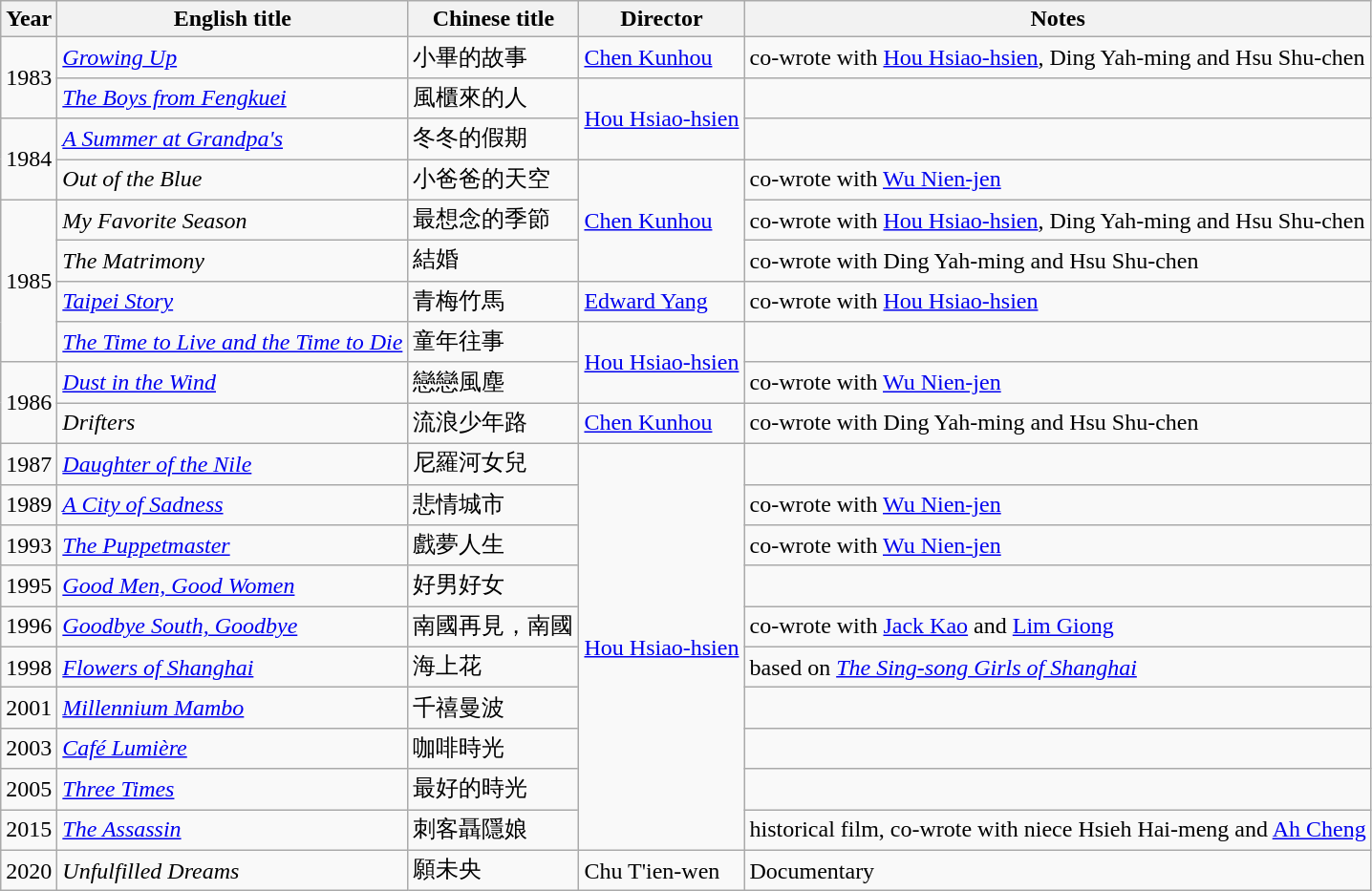<table class="wikitable sortable">
<tr>
<th>Year</th>
<th>English title</th>
<th>Chinese title</th>
<th>Director</th>
<th class="unsortable">Notes</th>
</tr>
<tr>
<td rowspan=2>1983</td>
<td><em><a href='#'>Growing Up</a></em></td>
<td>小畢的故事</td>
<td><a href='#'>Chen Kunhou</a></td>
<td>co-wrote with <a href='#'>Hou Hsiao-hsien</a>, Ding Yah-ming and Hsu Shu-chen</td>
</tr>
<tr>
<td><em><a href='#'>The Boys from Fengkuei</a></em></td>
<td>風櫃來的人</td>
<td rowspan=2><a href='#'>Hou Hsiao-hsien</a></td>
<td></td>
</tr>
<tr>
<td rowspan=2>1984</td>
<td><em><a href='#'>A Summer at Grandpa's</a></em></td>
<td>冬冬的假期</td>
<td></td>
</tr>
<tr>
<td><em>Out of the Blue</em></td>
<td>小爸爸的天空</td>
<td rowspan=3><a href='#'>Chen Kunhou</a></td>
<td>co-wrote with <a href='#'>Wu Nien-jen</a></td>
</tr>
<tr>
<td rowspan=4>1985</td>
<td><em>My Favorite Season</em></td>
<td>最想念的季節</td>
<td>co-wrote with <a href='#'>Hou Hsiao-hsien</a>, Ding Yah-ming and Hsu Shu-chen</td>
</tr>
<tr>
<td><em>The Matrimony</em></td>
<td>結婚</td>
<td>co-wrote with Ding Yah-ming and Hsu Shu-chen</td>
</tr>
<tr>
<td><em><a href='#'>Taipei Story</a></em></td>
<td>青梅竹馬</td>
<td><a href='#'>Edward Yang</a></td>
<td>co-wrote with <a href='#'>Hou Hsiao-hsien</a></td>
</tr>
<tr>
<td><em><a href='#'>The Time to Live and the Time to Die</a></em></td>
<td>童年往事</td>
<td rowspan=2><a href='#'>Hou Hsiao-hsien</a></td>
<td></td>
</tr>
<tr>
<td rowspan=2>1986</td>
<td><em><a href='#'>Dust in the Wind</a></em></td>
<td>戀戀風塵</td>
<td>co-wrote with <a href='#'>Wu Nien-jen</a></td>
</tr>
<tr>
<td><em>Drifters</em></td>
<td>流浪少年路</td>
<td><a href='#'>Chen Kunhou</a></td>
<td>co-wrote with Ding Yah-ming and Hsu Shu-chen</td>
</tr>
<tr>
<td>1987</td>
<td><em><a href='#'>Daughter of the Nile</a></em></td>
<td>尼羅河女兒</td>
<td rowspan=10><a href='#'>Hou Hsiao-hsien</a></td>
<td></td>
</tr>
<tr>
<td>1989</td>
<td><em><a href='#'>A City of Sadness</a></em></td>
<td>悲情城市</td>
<td>co-wrote with <a href='#'>Wu Nien-jen</a></td>
</tr>
<tr>
<td>1993</td>
<td><em><a href='#'>The Puppetmaster</a></em></td>
<td>戲夢人生</td>
<td>co-wrote with <a href='#'>Wu Nien-jen</a></td>
</tr>
<tr>
<td>1995</td>
<td><em><a href='#'>Good Men, Good Women</a></em></td>
<td>好男好女</td>
<td></td>
</tr>
<tr>
<td>1996</td>
<td><em><a href='#'>Goodbye South, Goodbye</a></em></td>
<td>南國再見，南國</td>
<td>co-wrote with <a href='#'>Jack Kao</a> and <a href='#'>Lim Giong</a></td>
</tr>
<tr>
<td>1998</td>
<td><em><a href='#'>Flowers of Shanghai</a></em></td>
<td>海上花</td>
<td>based on <em><a href='#'>The Sing-song Girls of Shanghai</a></em></td>
</tr>
<tr>
<td>2001</td>
<td><em><a href='#'>Millennium Mambo</a></em></td>
<td>千禧曼波</td>
<td></td>
</tr>
<tr>
<td>2003</td>
<td><em><a href='#'>Café Lumière</a></em></td>
<td>咖啡時光</td>
<td></td>
</tr>
<tr>
<td>2005</td>
<td><em><a href='#'>Three Times</a></em></td>
<td>最好的時光</td>
<td></td>
</tr>
<tr>
<td>2015</td>
<td><em><a href='#'>The Assassin</a></em></td>
<td>刺客聶隱娘</td>
<td>historical film, co-wrote with niece Hsieh Hai-meng and <a href='#'>Ah Cheng</a></td>
</tr>
<tr>
<td>2020</td>
<td><em>Unfulfilled Dreams</em></td>
<td>願未央</td>
<td rowspan=1>Chu T'ien-wen</td>
<td>Documentary</td>
</tr>
</table>
